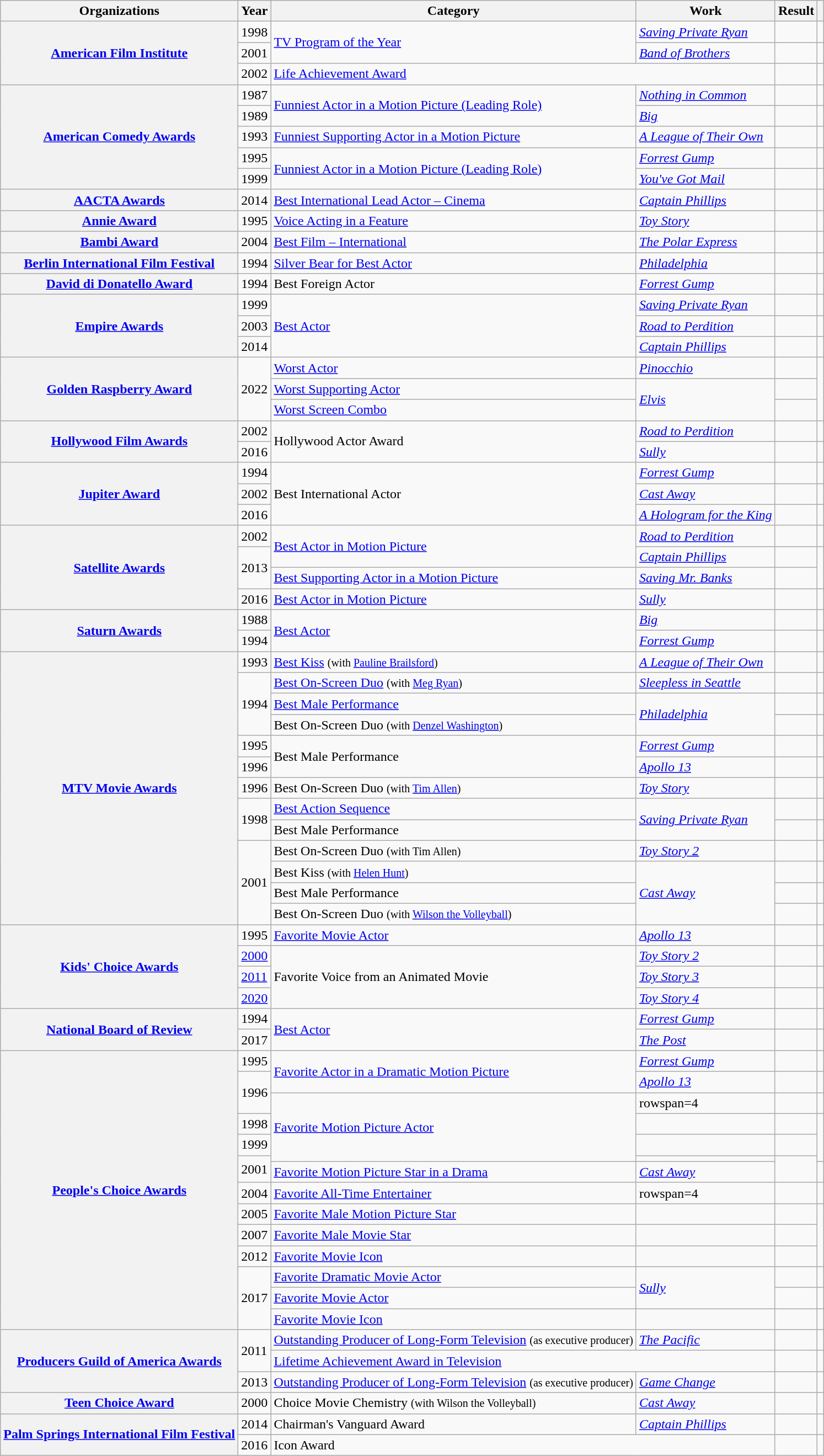<table class= "wikitable plainrowheaders sortable">
<tr>
<th>Organizations</th>
<th scope="col">Year</th>
<th scope="col">Category</th>
<th scope="col">Work</th>
<th scope="col">Result</th>
<th scope="col" class="unsortable"></th>
</tr>
<tr>
<th scope="row" rowspan="3"><a href='#'>American Film Institute</a></th>
<td>1998</td>
<td rowspan=2><a href='#'>TV Program of the Year</a></td>
<td><em><a href='#'>Saving Private Ryan</a></em></td>
<td></td>
<td></td>
</tr>
<tr>
<td>2001</td>
<td><em><a href='#'>Band of Brothers</a></em></td>
<td></td>
<td></td>
</tr>
<tr>
<td>2002</td>
<td colspan=2><a href='#'>Life Achievement Award</a></td>
<td></td>
<td></td>
</tr>
<tr>
<th scope="row" rowspan="5"><a href='#'>American Comedy Awards</a></th>
<td>1987</td>
<td rowspan="2"><a href='#'>Funniest Actor in a Motion Picture (Leading Role)</a></td>
<td><em><a href='#'>Nothing in Common</a></em></td>
<td></td>
<td></td>
</tr>
<tr>
<td>1989</td>
<td><em><a href='#'>Big</a></em></td>
<td></td>
<td></td>
</tr>
<tr>
<td>1993</td>
<td><a href='#'>Funniest Supporting Actor in a Motion Picture</a></td>
<td><em><a href='#'>A League of Their Own</a></em></td>
<td></td>
<td></td>
</tr>
<tr>
<td>1995</td>
<td rowspan="2"><a href='#'>Funniest Actor in a Motion Picture (Leading Role)</a></td>
<td><em><a href='#'>Forrest Gump</a></em></td>
<td></td>
<td></td>
</tr>
<tr>
<td>1999</td>
<td><em><a href='#'>You've Got Mail</a></em></td>
<td></td>
<td></td>
</tr>
<tr>
<th scope="row" rowspan="1"><a href='#'>AACTA Awards</a></th>
<td>2014</td>
<td><a href='#'>Best International Lead Actor – Cinema</a></td>
<td><em><a href='#'>Captain Phillips</a></em></td>
<td></td>
<td></td>
</tr>
<tr>
<th scope="row" rowspan="1"><a href='#'>Annie Award</a></th>
<td>1995</td>
<td><a href='#'>Voice Acting in a Feature</a></td>
<td><em><a href='#'>Toy Story</a></em></td>
<td></td>
<td></td>
</tr>
<tr>
<th scope="row" rowspan="1"><a href='#'>Bambi Award</a></th>
<td rowspan=1>2004</td>
<td><a href='#'>Best Film – International</a></td>
<td><em><a href='#'>The Polar Express</a></em></td>
<td></td>
<td></td>
</tr>
<tr>
<th scope="row" rowspan="1"><a href='#'>Berlin International Film Festival</a></th>
<td rowspan=1>1994</td>
<td><a href='#'>Silver Bear for Best Actor</a></td>
<td><em><a href='#'>Philadelphia</a></em></td>
<td></td>
<td></td>
</tr>
<tr>
<th scope="row" rowspan="1"><a href='#'>David di Donatello Award</a></th>
<td>1994</td>
<td>Best Foreign Actor</td>
<td><em><a href='#'>Forrest Gump</a></em></td>
<td></td>
<td></td>
</tr>
<tr>
<th scope="row" rowspan="3"><a href='#'>Empire Awards</a></th>
<td>1999</td>
<td rowspan="3"><a href='#'>Best Actor</a></td>
<td><em><a href='#'>Saving Private Ryan</a></em></td>
<td></td>
<td></td>
</tr>
<tr>
<td>2003</td>
<td><em><a href='#'>Road to Perdition</a></em></td>
<td></td>
<td></td>
</tr>
<tr>
<td>2014</td>
<td><em><a href='#'>Captain Phillips</a></em></td>
<td></td>
<td></td>
</tr>
<tr>
<th scope="row" rowspan="3"><a href='#'>Golden Raspberry Award</a></th>
<td rowspan=3>2022</td>
<td><a href='#'>Worst Actor</a></td>
<td><em><a href='#'>Pinocchio</a></em></td>
<td></td>
<td rowspan=3></td>
</tr>
<tr>
<td><a href='#'>Worst Supporting Actor</a></td>
<td rowspan=2><em><a href='#'>Elvis</a></em></td>
<td></td>
</tr>
<tr>
<td><a href='#'>Worst Screen Combo</a></td>
<td></td>
</tr>
<tr>
<th scope="row" rowspan="2"><a href='#'>Hollywood Film Awards</a></th>
<td>2002</td>
<td rowspan=2>Hollywood Actor Award</td>
<td><em><a href='#'>Road to Perdition</a></em></td>
<td></td>
<td></td>
</tr>
<tr>
<td>2016</td>
<td><em><a href='#'>Sully</a></em></td>
<td></td>
<td></td>
</tr>
<tr>
<th scope="row" rowspan="3"><a href='#'>Jupiter Award</a></th>
<td>1994</td>
<td rowspan=3>Best International Actor</td>
<td><em><a href='#'>Forrest Gump</a></em></td>
<td></td>
<td></td>
</tr>
<tr>
<td>2002</td>
<td><em><a href='#'>Cast Away</a></em></td>
<td></td>
<td></td>
</tr>
<tr>
<td>2016</td>
<td><em><a href='#'>A Hologram for the King</a></em></td>
<td></td>
<td></td>
</tr>
<tr>
<th scope="row" rowspan="4"><a href='#'>Satellite Awards</a></th>
<td>2002</td>
<td rowspan=2><a href='#'>Best Actor in Motion Picture</a></td>
<td><em><a href='#'>Road to Perdition</a></em></td>
<td></td>
<td></td>
</tr>
<tr>
<td rowspan=2>2013</td>
<td><em><a href='#'>Captain Phillips</a></em></td>
<td></td>
<td rowspan=2></td>
</tr>
<tr>
<td><a href='#'>Best Supporting Actor in a Motion Picture</a></td>
<td><em><a href='#'>Saving Mr. Banks</a></em></td>
<td></td>
</tr>
<tr>
<td>2016</td>
<td><a href='#'>Best Actor in Motion Picture</a></td>
<td><em><a href='#'>Sully</a></em></td>
<td></td>
<td></td>
</tr>
<tr>
<th scope="row" rowspan="2"><a href='#'>Saturn Awards</a></th>
<td>1988</td>
<td rowspan=2><a href='#'>Best Actor</a></td>
<td><em><a href='#'>Big</a></em></td>
<td></td>
<td></td>
</tr>
<tr>
<td>1994</td>
<td><em><a href='#'>Forrest Gump</a></em></td>
<td></td>
<td></td>
</tr>
<tr>
<th scope="row" rowspan="13"><a href='#'>MTV Movie Awards</a></th>
<td>1993</td>
<td><a href='#'>Best Kiss</a> <small>(with <a href='#'>Pauline Brailsford</a>)</small></td>
<td><em><a href='#'>A League of Their Own</a></em></td>
<td></td>
<td></td>
</tr>
<tr>
<td rowspan=3>1994</td>
<td><a href='#'>Best On-Screen Duo</a> <small>(with <a href='#'>Meg Ryan</a>)</small></td>
<td><em><a href='#'>Sleepless in Seattle</a></em></td>
<td></td>
<td></td>
</tr>
<tr>
<td><a href='#'>Best Male Performance</a></td>
<td rowspan=2><em><a href='#'>Philadelphia</a></em></td>
<td></td>
<td></td>
</tr>
<tr>
<td>Best On-Screen Duo <small>(with <a href='#'>Denzel Washington</a>)</small></td>
<td></td>
<td></td>
</tr>
<tr>
<td>1995</td>
<td rowspan=2>Best Male Performance</td>
<td><em><a href='#'>Forrest Gump</a></em></td>
<td></td>
<td></td>
</tr>
<tr>
<td>1996</td>
<td><em><a href='#'>Apollo 13</a></em></td>
<td></td>
<td></td>
</tr>
<tr>
<td>1996</td>
<td>Best On-Screen Duo <small>(with <a href='#'>Tim Allen</a>)</small></td>
<td><em><a href='#'>Toy Story</a></em></td>
<td></td>
<td></td>
</tr>
<tr>
<td rowspan=2>1998</td>
<td><a href='#'>Best Action Sequence</a></td>
<td rowspan=2><em><a href='#'>Saving Private Ryan</a></em></td>
<td></td>
<td></td>
</tr>
<tr>
<td>Best Male Performance</td>
<td></td>
<td></td>
</tr>
<tr>
<td rowspan=4>2001</td>
<td>Best On-Screen Duo <small>(with Tim Allen)</small></td>
<td><em><a href='#'>Toy Story 2</a></em></td>
<td></td>
<td></td>
</tr>
<tr>
<td>Best Kiss <small>(with <a href='#'>Helen Hunt</a>)</small></td>
<td rowspan=3><em><a href='#'>Cast Away</a></em></td>
<td></td>
<td></td>
</tr>
<tr>
<td>Best Male Performance</td>
<td></td>
<td></td>
</tr>
<tr>
<td>Best On-Screen Duo <small>(with <a href='#'>Wilson the Volleyball</a>)</small></td>
<td></td>
<td></td>
</tr>
<tr>
<th scope="row" rowspan="4"><a href='#'>Kids' Choice Awards</a></th>
<td>1995</td>
<td><a href='#'>Favorite Movie Actor</a></td>
<td><em><a href='#'>Apollo 13</a></em></td>
<td></td>
<td></td>
</tr>
<tr>
<td><a href='#'>2000</a></td>
<td rowspan="3">Favorite Voice from an Animated Movie</td>
<td><em><a href='#'>Toy Story 2</a></em></td>
<td></td>
<td></td>
</tr>
<tr>
<td><a href='#'>2011</a></td>
<td><em><a href='#'>Toy Story 3</a></em></td>
<td></td>
<td></td>
</tr>
<tr>
<td><a href='#'>2020</a></td>
<td><em><a href='#'>Toy Story 4</a></em></td>
<td></td>
<td></td>
</tr>
<tr>
<th scope="row" rowspan="2"><a href='#'>National Board of Review</a></th>
<td>1994</td>
<td rowspan=2><a href='#'>Best Actor</a></td>
<td><em><a href='#'>Forrest Gump</a></em></td>
<td></td>
<td></td>
</tr>
<tr>
<td>2017</td>
<td><em><a href='#'>The Post</a></em></td>
<td></td>
<td></td>
</tr>
<tr>
<th scope="row" rowspan="14"><a href='#'>People's Choice Awards</a></th>
<td>1995</td>
<td rowspan="2"><a href='#'>Favorite Actor in a Dramatic Motion Picture</a></td>
<td><em><a href='#'>Forrest Gump</a></em></td>
<td></td>
<td></td>
</tr>
<tr>
<td rowspan=2>1996</td>
<td><em><a href='#'>Apollo 13</a></em></td>
<td></td>
<td></td>
</tr>
<tr>
<td rowspan="4"><a href='#'>Favorite Motion Picture Actor</a></td>
<td>rowspan=4 </td>
<td></td>
<td></td>
</tr>
<tr>
<td>1998</td>
<td></td>
<td></td>
</tr>
<tr>
<td>1999</td>
<td></td>
<td></td>
</tr>
<tr>
<td rowspan=2>2001</td>
<td></td>
<td rowspan=2></td>
</tr>
<tr>
<td><a href='#'>Favorite Motion Picture Star in a Drama</a></td>
<td><em><a href='#'>Cast Away</a></em></td>
<td></td>
</tr>
<tr>
<td>2004</td>
<td><a href='#'>Favorite All-Time Entertainer</a></td>
<td>rowspan=4 </td>
<td></td>
<td></td>
</tr>
<tr>
<td>2005</td>
<td><a href='#'>Favorite Male Motion Picture Star</a></td>
<td></td>
<td></td>
</tr>
<tr>
<td>2007</td>
<td><a href='#'>Favorite Male Movie Star</a></td>
<td></td>
<td></td>
</tr>
<tr>
<td>2012</td>
<td><a href='#'>Favorite Movie Icon</a></td>
<td></td>
<td></td>
</tr>
<tr>
<td rowspan=3>2017</td>
<td><a href='#'>Favorite Dramatic Movie Actor</a></td>
<td rowspan=2><em><a href='#'>Sully</a></em></td>
<td></td>
<td></td>
</tr>
<tr>
<td><a href='#'>Favorite Movie Actor</a></td>
<td></td>
<td></td>
</tr>
<tr>
<td><a href='#'>Favorite Movie Icon</a></td>
<td></td>
<td></td>
<td></td>
</tr>
<tr>
<th scope="row" rowspan="3"><a href='#'>Producers Guild of America Awards</a></th>
<td rowspan=2>2011</td>
<td><a href='#'>Outstanding Producer of Long-Form Television</a> <small>(as executive producer)</small></td>
<td><em><a href='#'>The Pacific</a></em></td>
<td></td>
<td></td>
</tr>
<tr>
<td colspan=2><a href='#'>Lifetime Achievement Award in Television</a></td>
<td></td>
<td></td>
</tr>
<tr>
<td>2013</td>
<td><a href='#'>Outstanding Producer of Long-Form Television</a> <small>(as executive producer)</small></td>
<td><em><a href='#'>Game Change</a></em></td>
<td></td>
<td></td>
</tr>
<tr>
<th scope="row" rowspan="1"><a href='#'>Teen Choice Award</a></th>
<td>2000</td>
<td>Choice Movie Chemistry <small>(with Wilson the Volleyball)</small></td>
<td><em><a href='#'>Cast Away</a></em></td>
<td></td>
<td></td>
</tr>
<tr>
<th scope="row" rowspan="2"><a href='#'>Palm Springs International Film Festival</a></th>
<td>2014</td>
<td>Chairman's Vanguard Award</td>
<td><em><a href='#'>Captain Phillips</a></em></td>
<td></td>
<td></td>
</tr>
<tr>
<td>2016</td>
<td colspan=2>Icon Award</td>
<td></td>
<td></td>
</tr>
</table>
